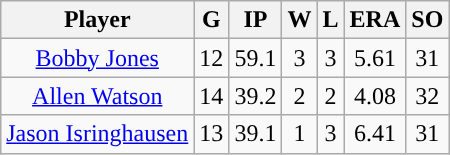<table class="wikitable sortable">
<tr>
<th>Player</th>
<th>G</th>
<th>IP</th>
<th>W</th>
<th>L</th>
<th>ERA</th>
<th>SO</th>
</tr>
<tr style= "text-align: center">
<td><a href='#'>Bobby Jones</a></td>
<td>12</td>
<td>59.1</td>
<td>3</td>
<td>3</td>
<td>5.61</td>
<td>31</td>
</tr>
<tr style= "text-align: center">
<td><a href='#'>Allen Watson</a></td>
<td>14</td>
<td>39.2</td>
<td>2</td>
<td>2</td>
<td>4.08</td>
<td>32</td>
</tr>
<tr style= "text-align: center">
<td><a href='#'>Jason Isringhausen</a></td>
<td>13</td>
<td>39.1</td>
<td>1</td>
<td>3</td>
<td>6.41</td>
<td>31</td>
</tr>
</table>
